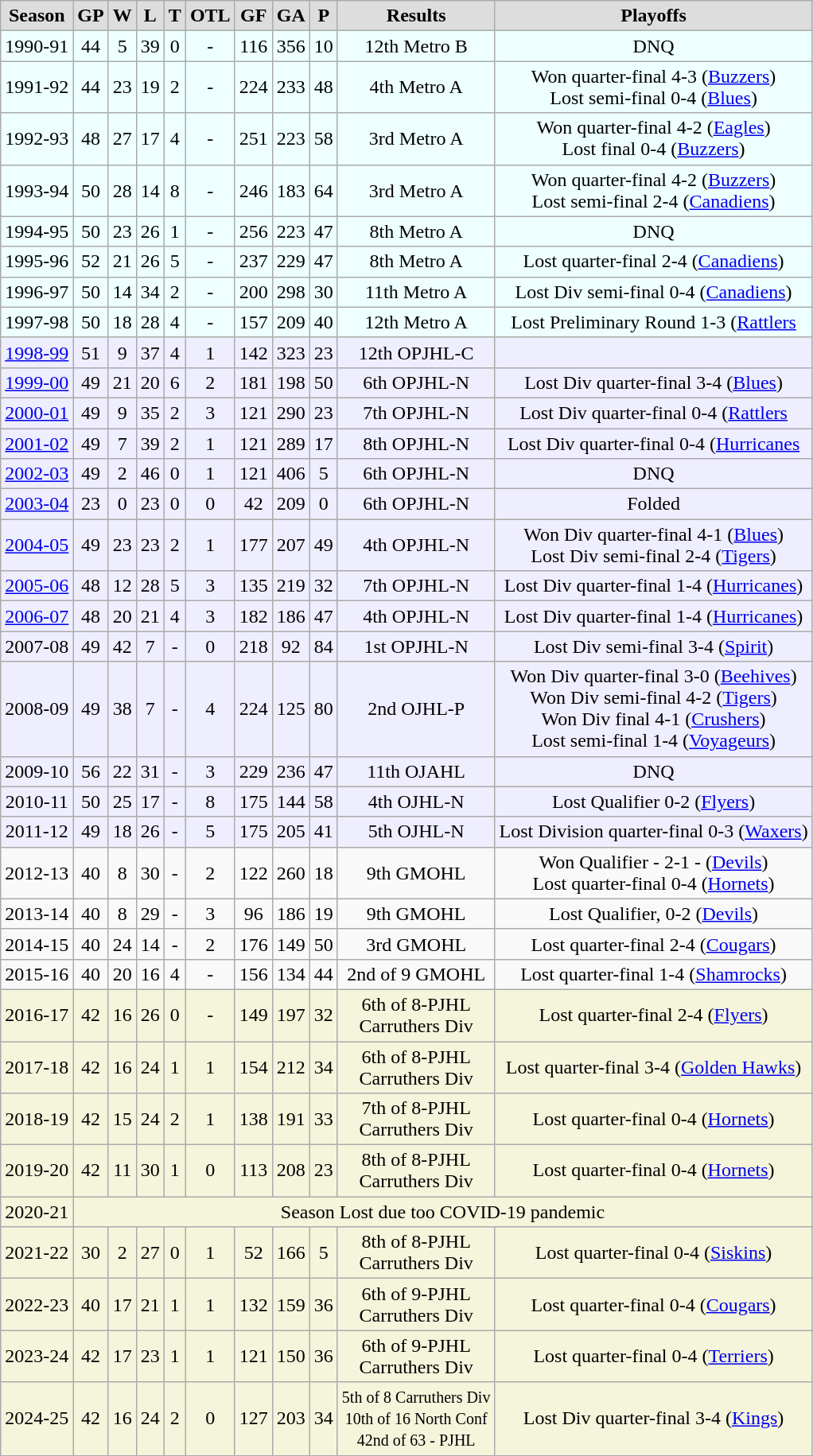<table class="wikitable">
<tr style="text-align:center; background:#ddd;">
<td><strong>Season</strong></td>
<td><strong>GP</strong></td>
<td><strong>W</strong></td>
<td><strong>L</strong></td>
<td><strong>T</strong></td>
<td><strong>OTL</strong></td>
<td><strong>GF</strong></td>
<td><strong>GA</strong></td>
<td><strong>P</strong></td>
<td><strong>Results</strong></td>
<td><strong>Playoffs</strong></td>
</tr>
<tr style="text-align:center; background:#eff;">
<td>1990-91</td>
<td>44</td>
<td>5</td>
<td>39</td>
<td>0</td>
<td>-</td>
<td>116</td>
<td>356</td>
<td>10</td>
<td>12th Metro B</td>
<td>DNQ</td>
</tr>
<tr style="text-align:center; background:#eff;">
<td>1991-92</td>
<td>44</td>
<td>23</td>
<td>19</td>
<td>2</td>
<td>-</td>
<td>224</td>
<td>233</td>
<td>48</td>
<td>4th Metro A</td>
<td>Won quarter-final 4-3 (<a href='#'>Buzzers</a>)<br>Lost semi-final 0-4 (<a href='#'>Blues</a>)</td>
</tr>
<tr style="text-align:center; background:#eff;">
<td>1992-93</td>
<td>48</td>
<td>27</td>
<td>17</td>
<td>4</td>
<td>-</td>
<td>251</td>
<td>223</td>
<td>58</td>
<td>3rd Metro A</td>
<td>Won quarter-final 4-2 (<a href='#'>Eagles</a>)<br>Lost final 0-4 (<a href='#'>Buzzers</a>)</td>
</tr>
<tr style="text-align:center; background:#eff;">
<td>1993-94</td>
<td>50</td>
<td>28</td>
<td>14</td>
<td>8</td>
<td>-</td>
<td>246</td>
<td>183</td>
<td>64</td>
<td>3rd Metro A</td>
<td>Won quarter-final 4-2 (<a href='#'>Buzzers</a>)<br>Lost semi-final 2-4 (<a href='#'>Canadiens</a>)</td>
</tr>
<tr style="text-align:center; background:#eff;">
<td>1994-95</td>
<td>50</td>
<td>23</td>
<td>26</td>
<td>1</td>
<td>-</td>
<td>256</td>
<td>223</td>
<td>47</td>
<td>8th Metro A</td>
<td>DNQ</td>
</tr>
<tr style="text-align:center; background:#eff;">
<td>1995-96</td>
<td>52</td>
<td>21</td>
<td>26</td>
<td>5</td>
<td>-</td>
<td>237</td>
<td>229</td>
<td>47</td>
<td>8th Metro A</td>
<td>Lost quarter-final 2-4 (<a href='#'>Canadiens</a>)</td>
</tr>
<tr style="text-align:center; background:#eff;">
<td>1996-97</td>
<td>50</td>
<td>14</td>
<td>34</td>
<td>2</td>
<td>-</td>
<td>200</td>
<td>298</td>
<td>30</td>
<td>11th Metro A</td>
<td>Lost Div semi-final 0-4 (<a href='#'>Canadiens</a>)</td>
</tr>
<tr style="text-align:center; background:#eff;">
<td>1997-98</td>
<td>50</td>
<td>18</td>
<td>28</td>
<td>4</td>
<td>-</td>
<td>157</td>
<td>209</td>
<td>40</td>
<td>12th Metro A</td>
<td>Lost Preliminary Round 1-3 (<a href='#'>Rattlers</a></td>
</tr>
<tr style="text-align:center; background:#eef;">
<td><a href='#'>1998-99</a></td>
<td>51</td>
<td>9</td>
<td>37</td>
<td>4</td>
<td>1</td>
<td>142</td>
<td>323</td>
<td>23</td>
<td>12th OPJHL-C</td>
<td></td>
</tr>
<tr style="text-align:center; background:#eef;"DNQ>
<td><a href='#'>1999-00</a></td>
<td>49</td>
<td>21</td>
<td>20</td>
<td>6</td>
<td>2</td>
<td>181</td>
<td>198</td>
<td>50</td>
<td>6th OPJHL-N</td>
<td>Lost Div quarter-final 3-4 (<a href='#'>Blues</a>)</td>
</tr>
<tr style="text-align:center; background:#eef;">
<td><a href='#'>2000-01</a></td>
<td>49</td>
<td>9</td>
<td>35</td>
<td>2</td>
<td>3</td>
<td>121</td>
<td>290</td>
<td>23</td>
<td>7th OPJHL-N</td>
<td>Lost Div quarter-final 0-4 (<a href='#'>Rattlers</a></td>
</tr>
<tr style="text-align:center; background:#eef;">
<td><a href='#'>2001-02</a></td>
<td>49</td>
<td>7</td>
<td>39</td>
<td>2</td>
<td>1</td>
<td>121</td>
<td>289</td>
<td>17</td>
<td>8th OPJHL-N</td>
<td>Lost Div quarter-final 0-4 (<a href='#'>Hurricanes</a></td>
</tr>
<tr style="text-align:center; background:#eef;">
<td><a href='#'>2002-03</a></td>
<td>49</td>
<td>2</td>
<td>46</td>
<td>0</td>
<td>1</td>
<td>121</td>
<td>406</td>
<td>5</td>
<td>6th OPJHL-N</td>
<td>DNQ</td>
</tr>
<tr style="text-align:center; background:#eef;">
<td><a href='#'>2003-04</a></td>
<td>23</td>
<td>0</td>
<td>23</td>
<td>0</td>
<td>0</td>
<td>42</td>
<td>209</td>
<td>0</td>
<td>6th OPJHL-N</td>
<td>Folded</td>
</tr>
<tr style="text-align:center; background:#eef;">
<td><a href='#'>2004-05</a></td>
<td>49</td>
<td>23</td>
<td>23</td>
<td>2</td>
<td>1</td>
<td>177</td>
<td>207</td>
<td>49</td>
<td>4th OPJHL-N</td>
<td>Won Div quarter-final 4-1 (<a href='#'>Blues</a>)<br>Lost Div semi-final 2-4 (<a href='#'>Tigers</a>)</td>
</tr>
<tr style="text-align:center; background:#eef;">
<td><a href='#'>2005-06</a></td>
<td>48</td>
<td>12</td>
<td>28</td>
<td>5</td>
<td>3</td>
<td>135</td>
<td>219</td>
<td>32</td>
<td>7th OPJHL-N</td>
<td>Lost Div quarter-final 1-4 (<a href='#'>Hurricanes</a>)</td>
</tr>
<tr style="text-align:center; background:#eef;">
<td><a href='#'>2006-07</a></td>
<td>48</td>
<td>20</td>
<td>21</td>
<td>4</td>
<td>3</td>
<td>182</td>
<td>186</td>
<td>47</td>
<td>4th OPJHL-N</td>
<td>Lost Div quarter-final 1-4 (<a href='#'>Hurricanes</a>)</td>
</tr>
<tr style="text-align:center; background:#eef;">
<td>2007-08</td>
<td>49</td>
<td>42</td>
<td>7</td>
<td>-</td>
<td>0</td>
<td>218</td>
<td>92</td>
<td>84</td>
<td>1st OPJHL-N</td>
<td>Lost Div semi-final 3-4 (<a href='#'>Spirit</a>)</td>
</tr>
<tr style="text-align:center; background:#eef;">
<td>2008-09</td>
<td>49</td>
<td>38</td>
<td>7</td>
<td>-</td>
<td>4</td>
<td>224</td>
<td>125</td>
<td>80</td>
<td>2nd OJHL-P</td>
<td>Won Div quarter-final 3-0 (<a href='#'>Beehives</a>)<br>Won Div semi-final 4-2 (<a href='#'>Tigers</a>)<br>Won Div final 4-1 (<a href='#'>Crushers</a>)<br>Lost semi-final 1-4 (<a href='#'>Voyageurs</a>)</td>
</tr>
<tr style="text-align:center; background:#eef;">
<td>2009-10</td>
<td>56</td>
<td>22</td>
<td>31</td>
<td>-</td>
<td>3</td>
<td>229</td>
<td>236</td>
<td>47</td>
<td>11th OJAHL</td>
<td>DNQ</td>
</tr>
<tr style="text-align:center; background:#eef;">
<td>2010-11</td>
<td>50</td>
<td>25</td>
<td>17</td>
<td>-</td>
<td>8</td>
<td>175</td>
<td>144</td>
<td>58</td>
<td>4th OJHL-N</td>
<td>Lost Qualifier 0-2 (<a href='#'>Flyers</a>)</td>
</tr>
<tr style="text-align:center; background:#eef;">
<td>2011-12</td>
<td>49</td>
<td>18</td>
<td>26</td>
<td>-</td>
<td>5</td>
<td>175</td>
<td>205</td>
<td>41</td>
<td>5th OJHL-N</td>
<td>Lost Division quarter-final 0-3 (<a href='#'>Waxers</a>)</td>
</tr>
<tr style="text-align:center;">
<td>2012-13</td>
<td>40</td>
<td>8</td>
<td>30</td>
<td>-</td>
<td>2</td>
<td>122</td>
<td>260</td>
<td>18</td>
<td>9th GMOHL</td>
<td>Won Qualifier - 2-1 - (<a href='#'>Devils</a>)<br>Lost quarter-final 0-4 (<a href='#'>Hornets</a>)</td>
</tr>
<tr style="text-align:center;">
<td>2013-14</td>
<td>40</td>
<td>8</td>
<td>29</td>
<td>-</td>
<td>3</td>
<td>96</td>
<td>186</td>
<td>19</td>
<td>9th GMOHL</td>
<td>Lost Qualifier, 0-2 (<a href='#'>Devils</a>)</td>
</tr>
<tr style="text-align:center;">
<td>2014-15</td>
<td>40</td>
<td>24</td>
<td>14</td>
<td>-</td>
<td>2</td>
<td>176</td>
<td>149</td>
<td>50</td>
<td>3rd GMOHL</td>
<td>Lost quarter-final 2-4 (<a href='#'>Cougars</a>)</td>
</tr>
<tr style="text-align:center;">
<td>2015-16</td>
<td>40</td>
<td>20</td>
<td>16</td>
<td>4</td>
<td>-</td>
<td>156</td>
<td>134</td>
<td>44</td>
<td>2nd of 9 GMOHL</td>
<td>Lost quarter-final 1-4 (<a href='#'>Shamrocks</a>)</td>
</tr>
<tr style="text-align:center;" bgcolor="beige">
<td>2016-17</td>
<td>42</td>
<td>16</td>
<td>26</td>
<td>0</td>
<td>-</td>
<td>149</td>
<td>197</td>
<td>32</td>
<td>6th of 8-PJHL<br>Carruthers Div</td>
<td>Lost quarter-final 2-4 (<a href='#'>Flyers</a>)</td>
</tr>
<tr style="text-align:center;" bgcolor="beige">
<td>2017-18</td>
<td>42</td>
<td>16</td>
<td>24</td>
<td>1</td>
<td>1</td>
<td>154</td>
<td>212</td>
<td>34</td>
<td>6th of 8-PJHL<br>Carruthers Div</td>
<td>Lost quarter-final 3-4 (<a href='#'>Golden Hawks</a>)</td>
</tr>
<tr style="text-align:center;" bgcolor="beige">
<td>2018-19</td>
<td>42</td>
<td>15</td>
<td>24</td>
<td>2</td>
<td>1</td>
<td>138</td>
<td>191</td>
<td>33</td>
<td>7th of 8-PJHL<br>Carruthers Div</td>
<td>Lost quarter-final 0-4 (<a href='#'>Hornets</a>)</td>
</tr>
<tr style="text-align:center;" bgcolor="beige">
<td>2019-20</td>
<td>42</td>
<td>11</td>
<td>30</td>
<td>1</td>
<td>0</td>
<td>113</td>
<td>208</td>
<td>23</td>
<td>8th of 8-PJHL<br>Carruthers Div</td>
<td>Lost quarter-final 0-4 (<a href='#'>Hornets</a>)</td>
</tr>
<tr align="center" bgcolor="beige">
<td>2020-21</td>
<td colspan="10">Season Lost due too COVID-19 pandemic</td>
</tr>
<tr style="text-align:center;" bgcolor="beige">
<td>2021-22</td>
<td>30</td>
<td>2</td>
<td>27</td>
<td>0</td>
<td>1</td>
<td>52</td>
<td>166</td>
<td>5</td>
<td>8th of 8-PJHL<br>Carruthers Div</td>
<td>Lost quarter-final 0-4 (<a href='#'>Siskins</a>)</td>
</tr>
<tr style="text-align:center;" bgcolor="beige">
<td>2022-23</td>
<td>40</td>
<td>17</td>
<td>21</td>
<td>1</td>
<td>1</td>
<td>132</td>
<td>159</td>
<td>36</td>
<td>6th of 9-PJHL<br>Carruthers Div</td>
<td>Lost quarter-final 0-4 (<a href='#'>Cougars</a>)</td>
</tr>
<tr style="text-align:center;" bgcolor="beige">
<td>2023-24</td>
<td>42</td>
<td>17</td>
<td>23</td>
<td>1</td>
<td>1</td>
<td>121</td>
<td>150</td>
<td>36</td>
<td>6th of 9-PJHL<br>Carruthers Div</td>
<td>Lost quarter-final 0-4 (<a href='#'>Terriers</a>)</td>
</tr>
<tr style="text-align:center;" bgcolor="beige">
<td>2024-25</td>
<td>42</td>
<td>16</td>
<td>24</td>
<td>2</td>
<td>0</td>
<td>127</td>
<td>203</td>
<td>34</td>
<td><small>5th of 8 Carruthers Div <br>10th of 16 North Conf<br>42nd of 63 - PJHL</small></td>
<td>Lost Div quarter-final 3-4 (<a href='#'>Kings</a>)</td>
</tr>
</table>
